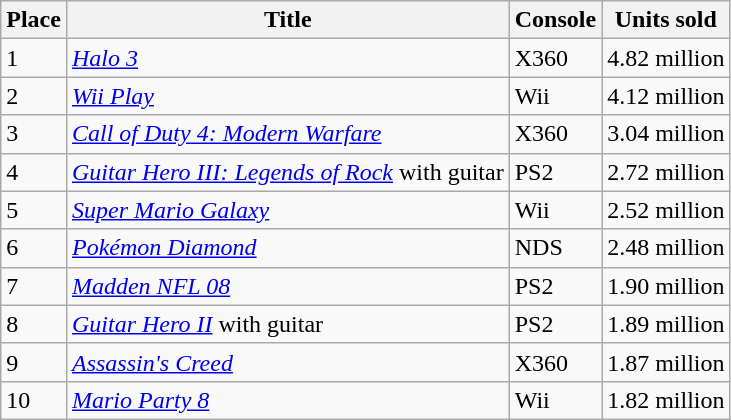<table class="wikitable">
<tr>
<th>Place</th>
<th>Title</th>
<th>Console</th>
<th>Units sold</th>
</tr>
<tr>
<td>1</td>
<td><em><a href='#'>Halo 3</a></em></td>
<td>X360</td>
<td>4.82 million</td>
</tr>
<tr>
<td>2</td>
<td><em><a href='#'>Wii Play</a></em></td>
<td>Wii</td>
<td>4.12 million</td>
</tr>
<tr>
<td>3</td>
<td><em><a href='#'>Call of Duty 4: Modern Warfare</a></em></td>
<td>X360</td>
<td>3.04 million</td>
</tr>
<tr>
<td>4</td>
<td><em><a href='#'>Guitar Hero III: Legends of Rock</a></em> with guitar</td>
<td>PS2</td>
<td>2.72 million</td>
</tr>
<tr>
<td>5</td>
<td><em><a href='#'>Super Mario Galaxy</a></em></td>
<td>Wii</td>
<td>2.52 million</td>
</tr>
<tr>
<td>6</td>
<td><em><a href='#'>Pokémon Diamond</a></em></td>
<td>NDS</td>
<td>2.48 million</td>
</tr>
<tr>
<td>7</td>
<td><em><a href='#'>Madden NFL 08</a></em></td>
<td>PS2</td>
<td>1.90 million</td>
</tr>
<tr>
<td>8</td>
<td><em><a href='#'>Guitar Hero II</a></em> with guitar</td>
<td>PS2</td>
<td>1.89 million</td>
</tr>
<tr>
<td>9</td>
<td><em><a href='#'>Assassin's Creed</a></em></td>
<td>X360</td>
<td>1.87 million</td>
</tr>
<tr>
<td>10</td>
<td><em><a href='#'>Mario Party 8</a></em></td>
<td>Wii</td>
<td>1.82 million</td>
</tr>
</table>
